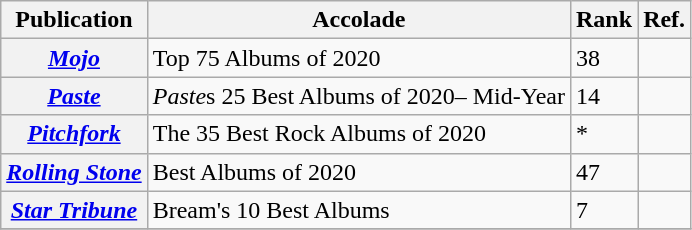<table class="wikitable sortable plainrowheaders">
<tr>
<th scope="col">Publication</th>
<th scope="col">Accolade</th>
<th scope="col">Rank</th>
<th scope="col" class="unsortable">Ref.</th>
</tr>
<tr>
<th scope="row"><em><a href='#'>Mojo</a></em></th>
<td>Top 75 Albums of 2020</td>
<td>38</td>
<td align="center"></td>
</tr>
<tr>
<th scope="row"><em><a href='#'>Paste</a></em></th>
<td><em>Paste</em>s 25 Best Albums of 2020– Mid-Year</td>
<td>14</td>
<td align="center"></td>
</tr>
<tr>
<th scope="row"><em><a href='#'>Pitchfork</a></em></th>
<td>The 35 Best Rock Albums of 2020</td>
<td>*</td>
<td align="center"></td>
</tr>
<tr>
<th scope="row"><em><a href='#'>Rolling Stone</a></em></th>
<td>Best Albums of 2020</td>
<td>47</td>
<td align="center"></td>
</tr>
<tr>
<th scope="row"><em><a href='#'>Star Tribune</a></em></th>
<td>Bream's 10 Best Albums</td>
<td>7</td>
<td align="center"></td>
</tr>
<tr>
</tr>
</table>
